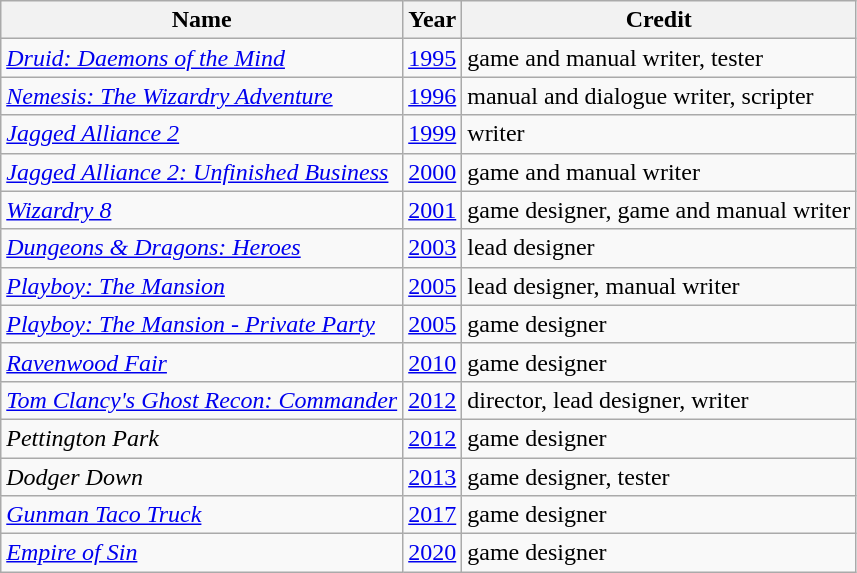<table class="wikitable sortable" border="1">
<tr>
<th scope="col">Name</th>
<th scope="col">Year</th>
<th scope="col">Credit</th>
</tr>
<tr>
<td><em><a href='#'>Druid: Daemons of the Mind</a></em></td>
<td><a href='#'>1995</a></td>
<td>game and manual writer, tester</td>
</tr>
<tr>
<td><em><a href='#'>Nemesis: The Wizardry Adventure</a></em></td>
<td><a href='#'>1996</a></td>
<td>manual and dialogue writer, scripter</td>
</tr>
<tr>
<td><em><a href='#'>Jagged Alliance 2</a></em></td>
<td><a href='#'>1999</a></td>
<td>writer</td>
</tr>
<tr>
<td><em><a href='#'>Jagged Alliance 2: Unfinished Business</a></em></td>
<td><a href='#'>2000</a></td>
<td>game and manual writer</td>
</tr>
<tr>
<td><em><a href='#'>Wizardry 8</a></em></td>
<td><a href='#'>2001</a></td>
<td>game designer, game and manual writer</td>
</tr>
<tr>
<td><em><a href='#'>Dungeons & Dragons: Heroes</a></em></td>
<td><a href='#'>2003</a></td>
<td>lead designer</td>
</tr>
<tr>
<td><em><a href='#'>Playboy: The Mansion</a></em></td>
<td><a href='#'>2005</a></td>
<td>lead designer, manual writer</td>
</tr>
<tr>
<td><em><a href='#'>Playboy: The Mansion - Private Party</a></em></td>
<td><a href='#'>2005</a></td>
<td>game designer</td>
</tr>
<tr>
<td><em><a href='#'>Ravenwood Fair</a></em></td>
<td><a href='#'>2010</a></td>
<td>game designer</td>
</tr>
<tr>
<td><em><a href='#'>Tom Clancy's Ghost Recon: Commander</a></em></td>
<td><a href='#'>2012</a></td>
<td>director, lead designer, writer</td>
</tr>
<tr>
<td><em>Pettington Park</em></td>
<td><a href='#'>2012</a></td>
<td>game designer</td>
</tr>
<tr>
<td><em>Dodger Down</em></td>
<td><a href='#'>2013</a></td>
<td>game designer, tester</td>
</tr>
<tr>
<td><em><a href='#'>Gunman Taco Truck</a></em></td>
<td><a href='#'>2017</a></td>
<td>game designer</td>
</tr>
<tr>
<td><em><a href='#'>Empire of Sin</a></em></td>
<td><a href='#'>2020</a></td>
<td>game designer</td>
</tr>
</table>
